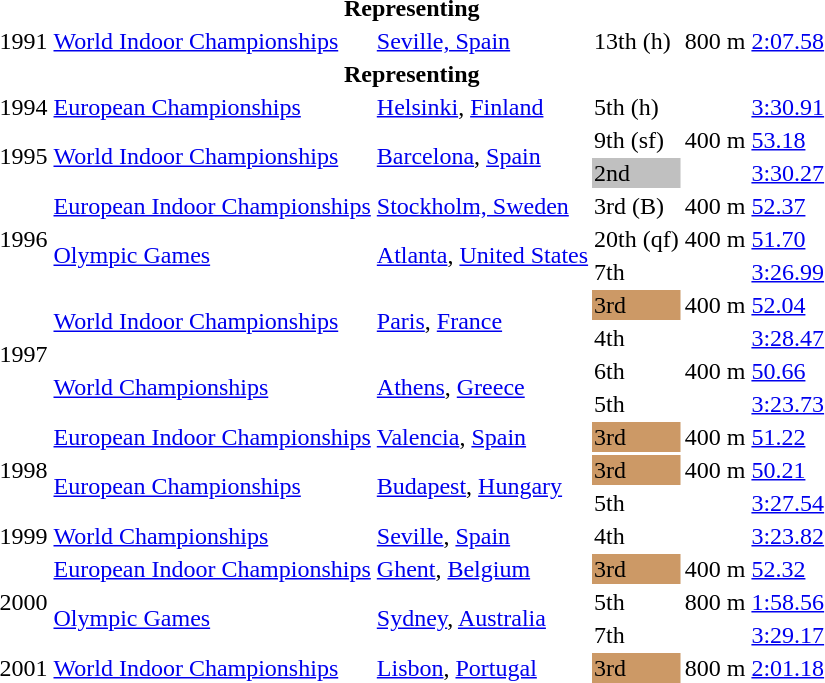<table>
<tr>
<th colspan="6">Representing </th>
</tr>
<tr>
<td>1991</td>
<td><a href='#'>World Indoor Championships</a></td>
<td><a href='#'>Seville, Spain</a></td>
<td>13th (h)</td>
<td>800 m</td>
<td><a href='#'>2:07.58</a></td>
</tr>
<tr>
<th colspan="6">Representing </th>
</tr>
<tr>
<td>1994</td>
<td><a href='#'>European Championships</a></td>
<td><a href='#'>Helsinki</a>, <a href='#'>Finland</a></td>
<td>5th (h)</td>
<td></td>
<td><a href='#'>3:30.91</a></td>
</tr>
<tr>
<td rowspan=2>1995</td>
<td rowspan=2><a href='#'>World Indoor Championships</a></td>
<td rowspan=2><a href='#'>Barcelona</a>, <a href='#'>Spain</a></td>
<td>9th (sf)</td>
<td>400 m</td>
<td><a href='#'>53.18</a></td>
</tr>
<tr>
<td bgcolor="silver">2nd</td>
<td></td>
<td><a href='#'>3:30.27</a></td>
</tr>
<tr>
<td rowspan=3>1996</td>
<td><a href='#'>European Indoor Championships</a></td>
<td><a href='#'>Stockholm, Sweden</a></td>
<td>3rd (B)</td>
<td>400 m</td>
<td><a href='#'>52.37</a></td>
</tr>
<tr>
<td rowspan=2><a href='#'>Olympic Games</a></td>
<td rowspan=2><a href='#'>Atlanta</a>, <a href='#'>United States</a></td>
<td>20th (qf)</td>
<td>400 m</td>
<td><a href='#'>51.70</a></td>
</tr>
<tr>
<td>7th</td>
<td></td>
<td><a href='#'>3:26.99</a></td>
</tr>
<tr>
<td rowspan=4>1997</td>
<td rowspan=2><a href='#'>World Indoor Championships</a></td>
<td rowspan=2><a href='#'>Paris</a>, <a href='#'>France</a></td>
<td bgcolor="cc9966">3rd</td>
<td>400 m</td>
<td><a href='#'>52.04</a></td>
</tr>
<tr>
<td>4th</td>
<td></td>
<td><a href='#'>3:28.47</a></td>
</tr>
<tr>
<td rowspan=2><a href='#'>World Championships</a></td>
<td rowspan=2><a href='#'>Athens</a>, <a href='#'>Greece</a></td>
<td>6th</td>
<td>400 m</td>
<td><a href='#'>50.66</a></td>
</tr>
<tr>
<td>5th</td>
<td></td>
<td><a href='#'>3:23.73</a></td>
</tr>
<tr>
<td rowspan=3>1998</td>
<td><a href='#'>European Indoor Championships</a></td>
<td><a href='#'>Valencia</a>, <a href='#'>Spain</a></td>
<td bgcolor="cc9966">3rd</td>
<td>400 m</td>
<td><a href='#'>51.22</a></td>
</tr>
<tr>
<td rowspan=2><a href='#'>European Championships</a></td>
<td rowspan=2><a href='#'>Budapest</a>, <a href='#'>Hungary</a></td>
<td bgcolor="cc9966">3rd</td>
<td>400 m</td>
<td><a href='#'>50.21</a></td>
</tr>
<tr>
<td>5th</td>
<td></td>
<td><a href='#'>3:27.54</a></td>
</tr>
<tr>
<td>1999</td>
<td><a href='#'>World Championships</a></td>
<td><a href='#'>Seville</a>, <a href='#'>Spain</a></td>
<td>4th</td>
<td></td>
<td><a href='#'>3:23.82</a></td>
</tr>
<tr>
<td rowspan=3>2000</td>
<td><a href='#'>European Indoor Championships</a></td>
<td><a href='#'>Ghent</a>, <a href='#'>Belgium</a></td>
<td bgcolor="cc9966">3rd</td>
<td>400 m</td>
<td><a href='#'>52.32</a></td>
</tr>
<tr>
<td rowspan=2><a href='#'>Olympic Games</a></td>
<td rowspan=2><a href='#'>Sydney</a>, <a href='#'>Australia</a></td>
<td>5th</td>
<td>800 m</td>
<td><a href='#'>1:58.56</a></td>
</tr>
<tr>
<td>7th</td>
<td></td>
<td><a href='#'>3:29.17</a></td>
</tr>
<tr>
<td>2001</td>
<td><a href='#'>World Indoor Championships</a></td>
<td><a href='#'>Lisbon</a>, <a href='#'>Portugal</a></td>
<td bgcolor="cc9966">3rd</td>
<td>800 m</td>
<td><a href='#'>2:01.18</a></td>
</tr>
</table>
